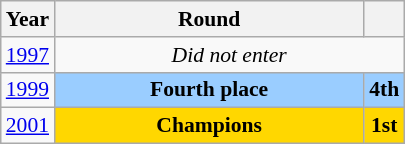<table class="wikitable" style="text-align: center; font-size:90%">
<tr>
<th>Year</th>
<th style="width:200px">Round</th>
<th></th>
</tr>
<tr>
<td><a href='#'>1997</a></td>
<td colspan="2"><em>Did not enter</em></td>
</tr>
<tr>
<td><a href='#'>1999</a></td>
<td bgcolor="9acdff"><strong>Fourth place</strong></td>
<td bgcolor="9acdff"><strong>4th</strong></td>
</tr>
<tr>
<td><a href='#'>2001</a></td>
<td bgcolor=Gold><strong>Champions</strong></td>
<td bgcolor=Gold><strong>1st</strong></td>
</tr>
</table>
